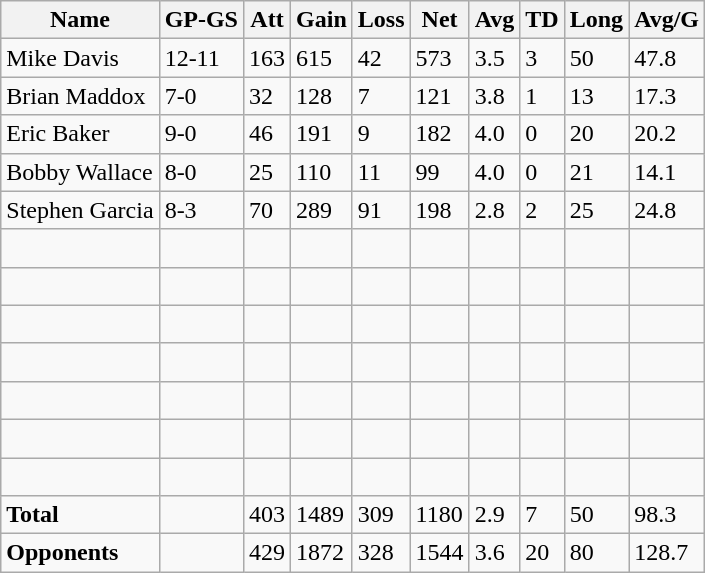<table class="wikitable" style="white-space:nowrap;">
<tr>
<th>Name</th>
<th>GP-GS</th>
<th>Att</th>
<th>Gain</th>
<th>Loss</th>
<th>Net</th>
<th>Avg</th>
<th>TD</th>
<th>Long</th>
<th>Avg/G</th>
</tr>
<tr>
<td>Mike Davis</td>
<td>12-11</td>
<td>163</td>
<td>615</td>
<td>42</td>
<td>573</td>
<td>3.5</td>
<td>3</td>
<td>50</td>
<td>47.8</td>
</tr>
<tr>
<td>Brian Maddox</td>
<td>7-0</td>
<td>32</td>
<td>128</td>
<td>7</td>
<td>121</td>
<td>3.8</td>
<td>1</td>
<td>13</td>
<td>17.3</td>
</tr>
<tr>
<td>Eric Baker</td>
<td>9-0</td>
<td>46</td>
<td>191</td>
<td>9</td>
<td>182</td>
<td>4.0</td>
<td>0</td>
<td>20</td>
<td>20.2</td>
</tr>
<tr>
<td>Bobby Wallace</td>
<td>8-0</td>
<td>25</td>
<td>110</td>
<td>11</td>
<td>99</td>
<td>4.0</td>
<td>0</td>
<td>21</td>
<td>14.1</td>
</tr>
<tr>
<td>Stephen Garcia</td>
<td>8-3</td>
<td>70</td>
<td>289</td>
<td>91</td>
<td>198</td>
<td>2.8</td>
<td>2</td>
<td>25</td>
<td>24.8</td>
</tr>
<tr>
<td> </td>
<td> </td>
<td> </td>
<td> </td>
<td> </td>
<td> </td>
<td> </td>
<td> </td>
<td> </td>
<td> </td>
</tr>
<tr>
<td> </td>
<td> </td>
<td> </td>
<td> </td>
<td> </td>
<td> </td>
<td> </td>
<td> </td>
<td> </td>
<td> </td>
</tr>
<tr>
<td> </td>
<td> </td>
<td> </td>
<td> </td>
<td> </td>
<td> </td>
<td> </td>
<td> </td>
<td> </td>
<td> </td>
</tr>
<tr>
<td> </td>
<td> </td>
<td> </td>
<td> </td>
<td> </td>
<td> </td>
<td> </td>
<td> </td>
<td> </td>
<td> </td>
</tr>
<tr>
<td> </td>
<td> </td>
<td> </td>
<td> </td>
<td> </td>
<td> </td>
<td> </td>
<td> </td>
<td> </td>
<td> </td>
</tr>
<tr>
<td> </td>
<td> </td>
<td> </td>
<td> </td>
<td> </td>
<td> </td>
<td> </td>
<td> </td>
<td> </td>
<td> </td>
</tr>
<tr>
<td></td>
<td> </td>
<td> </td>
<td> </td>
<td> </td>
<td> </td>
<td> </td>
<td> </td>
<td> </td>
<td> </td>
</tr>
<tr>
<td><strong>Total</strong></td>
<td> </td>
<td>403</td>
<td>1489</td>
<td>309</td>
<td>1180</td>
<td>2.9</td>
<td>7</td>
<td>50</td>
<td>98.3</td>
</tr>
<tr>
<td><strong>Opponents</strong></td>
<td> </td>
<td>429</td>
<td>1872</td>
<td>328</td>
<td>1544</td>
<td>3.6</td>
<td>20</td>
<td>80</td>
<td>128.7</td>
</tr>
</table>
